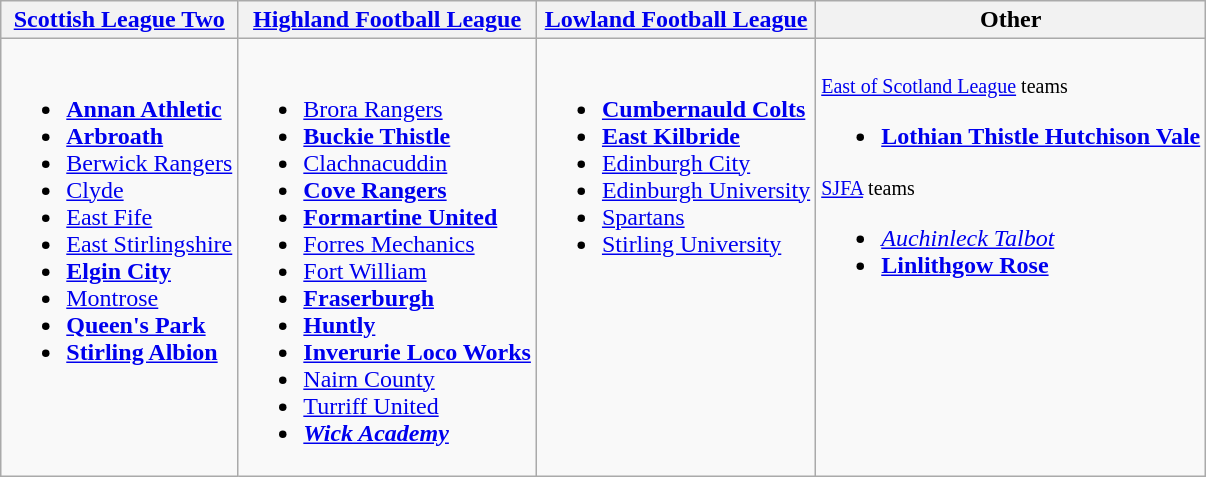<table class="wikitable">
<tr>
<th><a href='#'>Scottish League Two</a></th>
<th><a href='#'>Highland Football League</a></th>
<th><a href='#'>Lowland Football League</a></th>
<th>Other</th>
</tr>
<tr>
<td valign=top><br><ul><li><strong><a href='#'>Annan Athletic</a></strong></li><li><strong><a href='#'>Arbroath</a></strong></li><li><a href='#'>Berwick Rangers</a></li><li><a href='#'>Clyde</a></li><li><a href='#'>East Fife</a></li><li><a href='#'>East Stirlingshire</a></li><li><strong><a href='#'>Elgin City</a></strong></li><li><a href='#'>Montrose</a></li><li><strong><a href='#'>Queen's Park</a></strong></li><li><strong><a href='#'>Stirling Albion</a></strong></li></ul></td>
<td valign=top><br><ul><li><a href='#'>Brora Rangers</a></li><li><strong><a href='#'>Buckie Thistle</a></strong></li><li><a href='#'>Clachnacuddin</a></li><li><strong><a href='#'>Cove Rangers</a></strong></li><li><strong><a href='#'>Formartine United</a></strong></li><li><a href='#'>Forres Mechanics</a></li><li><a href='#'>Fort William</a></li><li><strong><a href='#'>Fraserburgh</a></strong></li><li><strong><a href='#'>Huntly</a></strong></li><li><strong><a href='#'>Inverurie Loco Works</a></strong></li><li><a href='#'>Nairn County</a></li><li><a href='#'>Turriff United</a></li><li><strong><em><a href='#'>Wick Academy</a></em></strong></li></ul></td>
<td valign=top><br><ul><li><strong><a href='#'>Cumbernauld Colts</a></strong></li><li><strong><a href='#'>East Kilbride</a></strong></li><li><a href='#'>Edinburgh City</a></li><li><a href='#'>Edinburgh University</a></li><li><a href='#'>Spartans</a></li><li><a href='#'>Stirling University</a></li></ul></td>
<td valign=top><br><small><a href='#'>East of Scotland League</a> teams</small><ul><li><strong><a href='#'>Lothian Thistle Hutchison Vale</a></strong></li></ul><small><a href='#'>SJFA</a> teams</small><ul><li><em><a href='#'>Auchinleck Talbot</a></em></li><li><strong><a href='#'>Linlithgow Rose</a></strong></li></ul></td>
</tr>
</table>
